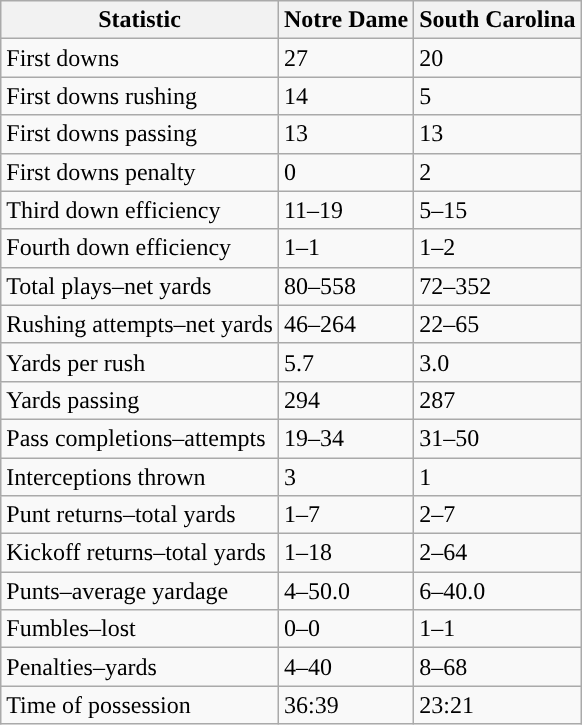<table class="wikitable">
<tr>
<th>Statistic</th>
<th><strong>Notre Dame</strong></th>
<th><strong>South Carolina</strong></th>
</tr>
<tr>
<td>First downs</td>
<td>27</td>
<td>20</td>
</tr>
<tr>
<td>First downs rushing</td>
<td>14</td>
<td>5</td>
</tr>
<tr>
<td>First downs passing</td>
<td>13</td>
<td>13</td>
</tr>
<tr>
<td>First downs penalty</td>
<td>0</td>
<td>2</td>
</tr>
<tr>
<td>Third down efficiency</td>
<td>11–19</td>
<td>5–15</td>
</tr>
<tr>
<td>Fourth down efficiency</td>
<td>1–1</td>
<td>1–2</td>
</tr>
<tr>
<td>Total plays–net yards</td>
<td>80–558</td>
<td>72–352</td>
</tr>
<tr>
<td>Rushing attempts–net yards</td>
<td>46–264</td>
<td>22–65</td>
</tr>
<tr>
<td>Yards per rush</td>
<td>5.7</td>
<td>3.0</td>
</tr>
<tr>
<td>Yards passing</td>
<td>294</td>
<td>287</td>
</tr>
<tr>
<td>Pass completions–attempts</td>
<td>19–34</td>
<td>31–50</td>
</tr>
<tr>
<td>Interceptions thrown</td>
<td>3</td>
<td>1</td>
</tr>
<tr>
<td>Punt returns–total yards</td>
<td>1–7</td>
<td>2–7</td>
</tr>
<tr>
<td>Kickoff returns–total yards</td>
<td>1–18</td>
<td>2–64</td>
</tr>
<tr>
<td>Punts–average yardage</td>
<td>4–50.0</td>
<td>6–40.0</td>
</tr>
<tr>
<td>Fumbles–lost</td>
<td>0–0</td>
<td>1–1</td>
</tr>
<tr>
<td>Penalties–yards</td>
<td>4–40</td>
<td>8–68</td>
</tr>
<tr>
<td>Time of possession</td>
<td>36:39</td>
<td>23:21</td>
</tr>
</table>
